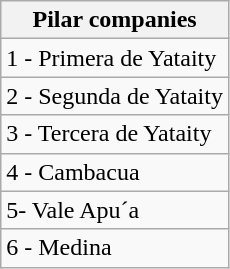<table class="wikitable">
<tr>
<th>Pilar companies</th>
</tr>
<tr>
<td>1 - Primera de Yataity</td>
</tr>
<tr>
<td>2 - Segunda de Yataity</td>
</tr>
<tr>
<td>3 - Tercera de Yataity</td>
</tr>
<tr>
<td>4 - Cambacua</td>
</tr>
<tr>
<td>5- Vale Apu´a</td>
</tr>
<tr>
<td>6 - Medina</td>
</tr>
</table>
